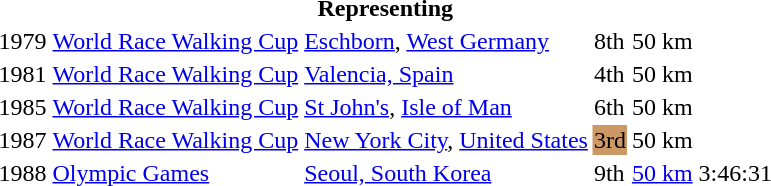<table>
<tr>
<th colspan="6">Representing </th>
</tr>
<tr>
<td>1979</td>
<td><a href='#'>World Race Walking Cup</a></td>
<td><a href='#'>Eschborn</a>, <a href='#'>West Germany</a></td>
<td>8th</td>
<td>50 km</td>
<td></td>
</tr>
<tr>
<td>1981</td>
<td><a href='#'>World Race Walking Cup</a></td>
<td><a href='#'>Valencia, Spain</a></td>
<td>4th</td>
<td>50 km</td>
<td></td>
</tr>
<tr>
<td>1985</td>
<td><a href='#'>World Race Walking Cup</a></td>
<td><a href='#'>St John's</a>, <a href='#'>Isle of Man</a></td>
<td>6th</td>
<td>50 km</td>
<td></td>
</tr>
<tr>
<td>1987</td>
<td><a href='#'>World Race Walking Cup</a></td>
<td><a href='#'>New York City</a>, <a href='#'>United States</a></td>
<td bgcolor="cc9966">3rd</td>
<td>50 km</td>
<td></td>
</tr>
<tr>
<td>1988</td>
<td><a href='#'>Olympic Games</a></td>
<td><a href='#'>Seoul, South Korea</a></td>
<td>9th</td>
<td><a href='#'>50 km</a></td>
<td>3:46:31</td>
</tr>
</table>
